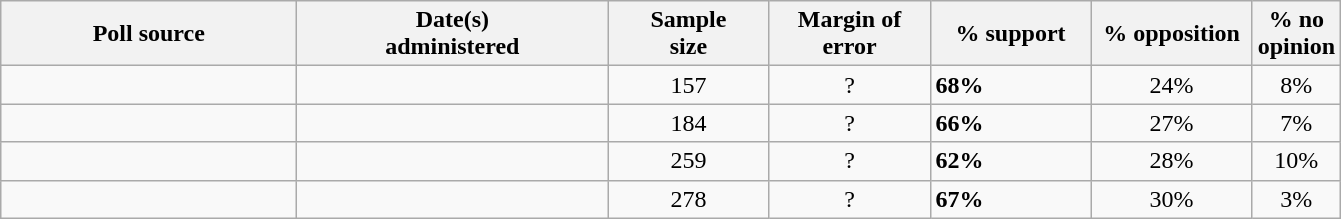<table class="wikitable">
<tr style="text-align:right;">
<th style="width:190px;">Poll source</th>
<th style="width:200px;">Date(s)<br>administered</th>
<th style="width:100px;">Sample<br>size</th>
<th style="width:100px;">Margin of<br>error</th>
<th style="width:100px;">% support</th>
<th style="width:100px;">% opposition</th>
<th style="width:40px;">% no opinion</th>
</tr>
<tr>
<td></td>
<td align=center></td>
<td align=center>157</td>
<td align=center>?</td>
<td><strong>68%</strong></td>
<td align=center>24%</td>
<td align=center>8%</td>
</tr>
<tr>
<td></td>
<td align=center></td>
<td align=center>184</td>
<td align=center>?</td>
<td><strong>66%</strong></td>
<td align=center>27%</td>
<td align=center>7%</td>
</tr>
<tr>
<td></td>
<td align=center></td>
<td align=center>259</td>
<td align=center>?</td>
<td><strong>62%</strong></td>
<td align=center>28%</td>
<td align=center>10%</td>
</tr>
<tr>
<td></td>
<td align=center></td>
<td align=center>278</td>
<td align=center>?</td>
<td><strong>67%</strong></td>
<td align=center>30%</td>
<td align=center>3%</td>
</tr>
</table>
